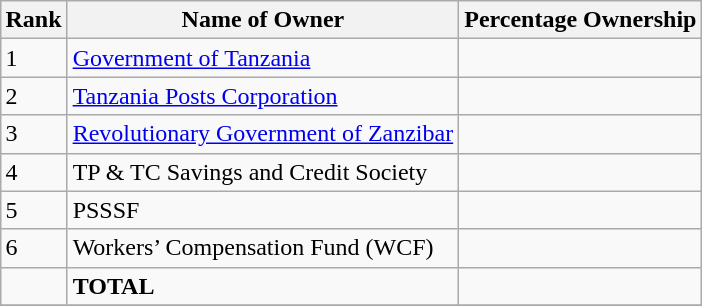<table class="wikitable sortable" style="margin-left:auto;margin-right:auto">
<tr>
<th style="width:2em;">Rank</th>
<th>Name of Owner</th>
<th>Percentage Ownership</th>
</tr>
<tr>
<td>1</td>
<td><a href='#'>Government of Tanzania</a></td>
<td></td>
</tr>
<tr>
<td>2</td>
<td><a href='#'>Tanzania Posts Corporation</a></td>
<td></td>
</tr>
<tr>
<td>3</td>
<td><a href='#'>Revolutionary Government of Zanzibar</a></td>
<td></td>
</tr>
<tr>
<td>4</td>
<td>TP & TC Savings and Credit Society</td>
<td></td>
</tr>
<tr>
<td>5</td>
<td>PSSSF</td>
<td></td>
</tr>
<tr>
<td>6</td>
<td>Workers’ Compensation Fund (WCF)</td>
<td></td>
</tr>
<tr>
<td></td>
<td><strong>TOTAL</strong></td>
<td></td>
</tr>
<tr>
</tr>
</table>
